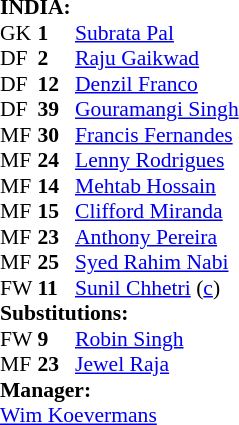<table style="font-size: 90%" cellspacing="0" cellpadding="0">
<tr>
<td colspan=4><br><strong>INDIA:</strong></td>
</tr>
<tr>
<th width="25"></th>
<th width="25"></th>
</tr>
<tr>
<td>GK</td>
<td><strong>1</strong></td>
<td><a href='#'>Subrata Pal</a></td>
</tr>
<tr>
<td>DF</td>
<td><strong>2</strong></td>
<td><a href='#'>Raju Gaikwad</a></td>
</tr>
<tr>
<td>DF</td>
<td><strong>12</strong></td>
<td><a href='#'>Denzil Franco</a></td>
</tr>
<tr>
<td>DF</td>
<td><strong>39</strong></td>
<td><a href='#'>Gouramangi Singh</a></td>
</tr>
<tr>
<td>MF</td>
<td><strong>30</strong></td>
<td><a href='#'>Francis Fernandes</a></td>
</tr>
<tr>
<td>MF</td>
<td><strong>24</strong></td>
<td><a href='#'>Lenny Rodrigues</a></td>
<td></td>
<td></td>
</tr>
<tr>
<td>MF</td>
<td><strong>14</strong></td>
<td><a href='#'>Mehtab Hossain</a></td>
</tr>
<tr>
<td>MF</td>
<td><strong>15</strong></td>
<td><a href='#'>Clifford Miranda</a></td>
<td></td>
<td></td>
</tr>
<tr>
<td>MF</td>
<td><strong>23</strong></td>
<td><a href='#'>Anthony Pereira</a></td>
</tr>
<tr>
<td>MF</td>
<td><strong>25</strong></td>
<td><a href='#'>Syed Rahim Nabi</a></td>
</tr>
<tr>
<td>FW</td>
<td><strong>11</strong></td>
<td><a href='#'>Sunil Chhetri</a> (<a href='#'>c</a>)</td>
</tr>
<tr>
<td colspan=3><strong>Substitutions:</strong></td>
</tr>
<tr>
<td>FW</td>
<td><strong>9</strong></td>
<td><a href='#'>Robin Singh</a></td>
<td></td>
<td></td>
</tr>
<tr>
<td>MF</td>
<td><strong>23</strong></td>
<td><a href='#'>Jewel Raja</a></td>
<td></td>
<td></td>
</tr>
<tr>
<td colspan=3><strong>Manager:</strong></td>
</tr>
<tr>
<td colspan=3> <a href='#'>Wim Koevermans</a></td>
</tr>
</table>
